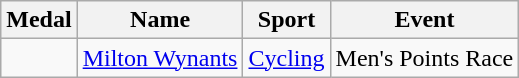<table class="wikitable">
<tr>
<th>Medal</th>
<th>Name</th>
<th>Sport</th>
<th>Event</th>
</tr>
<tr>
<td></td>
<td><a href='#'>Milton Wynants</a></td>
<td><a href='#'>Cycling</a></td>
<td>Men's Points Race</td>
</tr>
</table>
